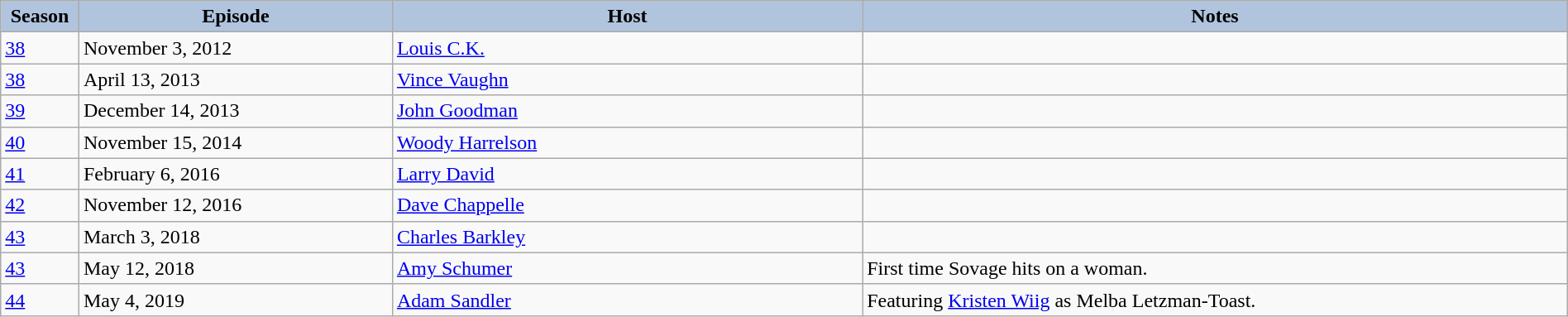<table class="wikitable" style="width:100%;">
<tr>
<th style="background:#B0C4DE;" width="5%">Season</th>
<th style="background:#B0C4DE;" width="20%">Episode</th>
<th style="background:#B0C4DE;" width="30%">Host</th>
<th style="background:#B0C4DE;" width="45%">Notes</th>
</tr>
<tr>
<td><a href='#'>38</a></td>
<td>November 3, 2012</td>
<td><a href='#'>Louis C.K.</a></td>
<td></td>
</tr>
<tr>
<td><a href='#'>38</a></td>
<td>April 13, 2013</td>
<td><a href='#'>Vince Vaughn</a></td>
<td></td>
</tr>
<tr>
<td><a href='#'>39</a></td>
<td>December 14, 2013</td>
<td><a href='#'>John Goodman</a></td>
<td></td>
</tr>
<tr>
<td><a href='#'>40</a></td>
<td>November 15, 2014</td>
<td><a href='#'>Woody Harrelson</a></td>
<td></td>
</tr>
<tr>
<td><a href='#'>41</a></td>
<td>February 6, 2016</td>
<td><a href='#'>Larry David</a></td>
<td></td>
</tr>
<tr>
<td><a href='#'>42</a></td>
<td>November 12, 2016</td>
<td><a href='#'>Dave Chappelle</a></td>
<td></td>
</tr>
<tr>
<td><a href='#'>43</a></td>
<td>March 3, 2018</td>
<td><a href='#'>Charles Barkley</a></td>
<td></td>
</tr>
<tr>
<td><a href='#'>43</a></td>
<td>May 12, 2018</td>
<td><a href='#'>Amy Schumer</a></td>
<td>First time Sovage hits on a woman.</td>
</tr>
<tr>
<td><a href='#'>44</a></td>
<td>May 4, 2019</td>
<td><a href='#'>Adam Sandler</a></td>
<td>Featuring <a href='#'>Kristen Wiig</a> as Melba Letzman-Toast.</td>
</tr>
</table>
